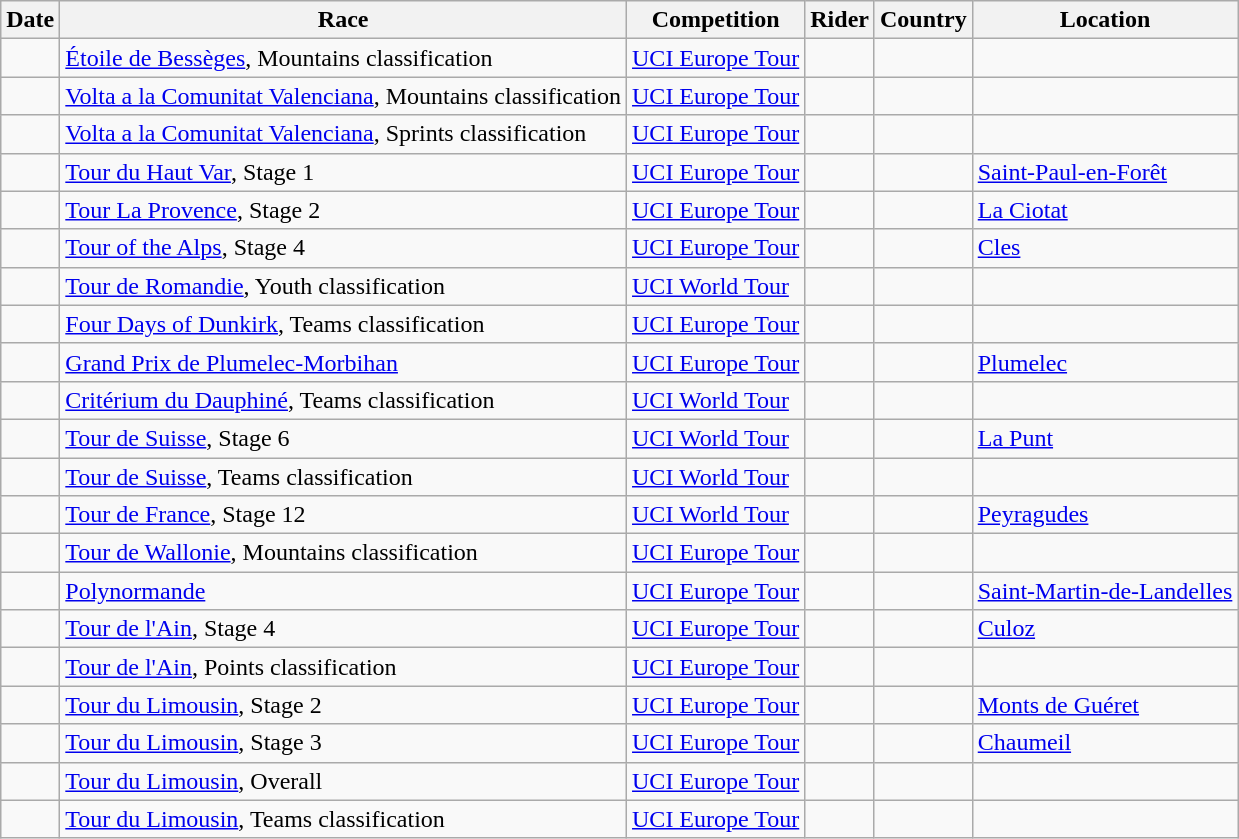<table class="wikitable sortable">
<tr>
<th>Date</th>
<th>Race</th>
<th>Competition</th>
<th>Rider</th>
<th>Country</th>
<th>Location</th>
</tr>
<tr>
<td></td>
<td><a href='#'>Étoile de Bessèges</a>, Mountains classification</td>
<td><a href='#'>UCI Europe Tour</a></td>
<td></td>
<td></td>
<td></td>
</tr>
<tr>
<td></td>
<td><a href='#'>Volta a la Comunitat Valenciana</a>, Mountains classification</td>
<td><a href='#'>UCI Europe Tour</a></td>
<td></td>
<td></td>
<td></td>
</tr>
<tr>
<td></td>
<td><a href='#'>Volta a la Comunitat Valenciana</a>, Sprints classification</td>
<td><a href='#'>UCI Europe Tour</a></td>
<td></td>
<td></td>
<td></td>
</tr>
<tr>
<td></td>
<td><a href='#'>Tour du Haut Var</a>, Stage 1</td>
<td><a href='#'>UCI Europe Tour</a></td>
<td></td>
<td></td>
<td><a href='#'>Saint-Paul-en-Forêt</a></td>
</tr>
<tr>
<td></td>
<td><a href='#'>Tour La Provence</a>, Stage 2</td>
<td><a href='#'>UCI Europe Tour</a></td>
<td></td>
<td></td>
<td><a href='#'>La Ciotat</a></td>
</tr>
<tr>
<td></td>
<td><a href='#'>Tour of the Alps</a>, Stage 4</td>
<td><a href='#'>UCI Europe Tour</a></td>
<td></td>
<td></td>
<td><a href='#'>Cles</a></td>
</tr>
<tr>
<td></td>
<td><a href='#'>Tour de Romandie</a>, Youth classification</td>
<td><a href='#'>UCI World Tour</a></td>
<td></td>
<td></td>
<td></td>
</tr>
<tr>
<td></td>
<td><a href='#'>Four Days of Dunkirk</a>, Teams classification</td>
<td><a href='#'>UCI Europe Tour</a></td>
<td align="center"></td>
<td></td>
<td></td>
</tr>
<tr>
<td></td>
<td><a href='#'>Grand Prix de Plumelec-Morbihan</a></td>
<td><a href='#'>UCI Europe Tour</a></td>
<td></td>
<td></td>
<td><a href='#'>Plumelec</a></td>
</tr>
<tr>
<td></td>
<td><a href='#'>Critérium du Dauphiné</a>, Teams classification</td>
<td><a href='#'>UCI World Tour</a></td>
<td align="center"></td>
<td></td>
<td></td>
</tr>
<tr>
<td></td>
<td><a href='#'>Tour de Suisse</a>, Stage 6</td>
<td><a href='#'>UCI World Tour</a></td>
<td></td>
<td></td>
<td><a href='#'>La Punt</a></td>
</tr>
<tr>
<td></td>
<td><a href='#'>Tour de Suisse</a>, Teams classification</td>
<td><a href='#'>UCI World Tour</a></td>
<td align="center"></td>
<td></td>
<td></td>
</tr>
<tr>
<td></td>
<td><a href='#'>Tour de France</a>, Stage 12</td>
<td><a href='#'>UCI World Tour</a></td>
<td></td>
<td></td>
<td><a href='#'>Peyragudes</a></td>
</tr>
<tr>
<td></td>
<td><a href='#'>Tour de Wallonie</a>, Mountains classification</td>
<td><a href='#'>UCI Europe Tour</a></td>
<td></td>
<td></td>
<td></td>
</tr>
<tr>
<td></td>
<td><a href='#'>Polynormande</a></td>
<td><a href='#'>UCI Europe Tour</a></td>
<td></td>
<td></td>
<td><a href='#'>Saint-Martin-de-Landelles</a></td>
</tr>
<tr>
<td></td>
<td><a href='#'>Tour de l'Ain</a>, Stage 4</td>
<td><a href='#'>UCI Europe Tour</a></td>
<td></td>
<td></td>
<td><a href='#'>Culoz</a></td>
</tr>
<tr>
<td></td>
<td><a href='#'>Tour de l'Ain</a>, Points classification</td>
<td><a href='#'>UCI Europe Tour</a></td>
<td></td>
<td></td>
<td></td>
</tr>
<tr>
<td></td>
<td><a href='#'>Tour du Limousin</a>, Stage 2</td>
<td><a href='#'>UCI Europe Tour</a></td>
<td></td>
<td></td>
<td><a href='#'>Monts de Guéret</a></td>
</tr>
<tr>
<td></td>
<td><a href='#'>Tour du Limousin</a>, Stage 3</td>
<td><a href='#'>UCI Europe Tour</a></td>
<td></td>
<td></td>
<td><a href='#'>Chaumeil</a></td>
</tr>
<tr>
<td></td>
<td><a href='#'>Tour du Limousin</a>, Overall</td>
<td><a href='#'>UCI Europe Tour</a></td>
<td></td>
<td></td>
<td></td>
</tr>
<tr>
<td></td>
<td><a href='#'>Tour du Limousin</a>, Teams classification</td>
<td><a href='#'>UCI Europe Tour</a></td>
<td align="center"></td>
<td></td>
<td></td>
</tr>
</table>
